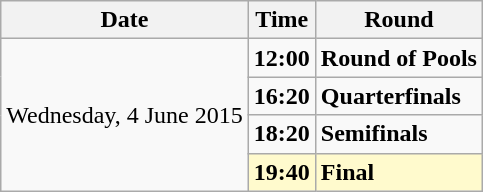<table class="wikitable">
<tr>
<th>Date</th>
<th>Time</th>
<th>Round</th>
</tr>
<tr>
<td rowspan="4">Wednesday, 4 June 2015</td>
<td><strong>12:00</strong></td>
<td><strong>Round of Pools</strong></td>
</tr>
<tr>
<td><strong>16:20</strong></td>
<td><strong>Quarterfinals</strong></td>
</tr>
<tr>
<td><strong>18:20</strong></td>
<td><strong>Semifinals</strong></td>
</tr>
<tr style="background:lemonchiffon;">
<td><strong>19:40</strong></td>
<td><strong>Final</strong></td>
</tr>
</table>
